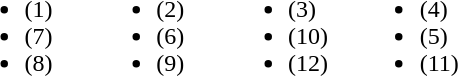<table>
<tr>
<td valign="top" width=20%><br><ul><li> (1)</li><li> (7)</li><li> (8)</li></ul></td>
<td valign="top" width=20%><br><ul><li> (2)</li><li> (6)</li><li> (9)</li></ul></td>
<td valign="top" width=20%><br><ul><li> (3)</li><li> (10)</li><li> (12)</li></ul></td>
<td valign="top" width=20%><br><ul><li> (4)</li><li> (5)</li><li> (11)</li></ul></td>
</tr>
</table>
